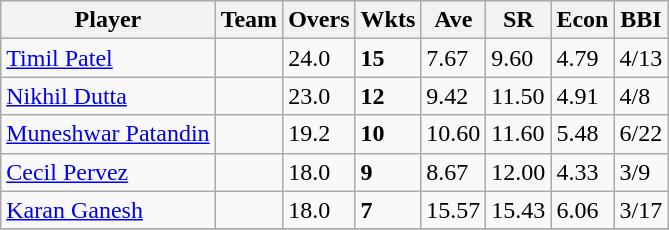<table class="wikitable">
<tr>
<th>Player</th>
<th>Team</th>
<th>Overs</th>
<th>Wkts</th>
<th>Ave</th>
<th>SR</th>
<th>Econ</th>
<th>BBI</th>
</tr>
<tr>
<td><a href='#'>Timil Patel</a></td>
<td></td>
<td>24.0</td>
<td><strong>15</strong></td>
<td>7.67</td>
<td>9.60</td>
<td>4.79</td>
<td>4/13</td>
</tr>
<tr>
<td><a href='#'>Nikhil Dutta</a></td>
<td></td>
<td>23.0</td>
<td><strong>12</strong></td>
<td>9.42</td>
<td>11.50</td>
<td>4.91</td>
<td>4/8</td>
</tr>
<tr>
<td><a href='#'>Muneshwar Patandin</a></td>
<td></td>
<td>19.2</td>
<td><strong>10</strong></td>
<td>10.60</td>
<td>11.60</td>
<td>5.48</td>
<td>6/22</td>
</tr>
<tr>
<td><a href='#'>Cecil Pervez</a></td>
<td></td>
<td>18.0</td>
<td><strong>9</strong></td>
<td>8.67</td>
<td>12.00</td>
<td>4.33</td>
<td>3/9</td>
</tr>
<tr>
<td><a href='#'>Karan Ganesh</a></td>
<td></td>
<td>18.0</td>
<td><strong>7</strong></td>
<td>15.57</td>
<td>15.43</td>
<td>6.06</td>
<td>3/17</td>
</tr>
<tr>
</tr>
</table>
